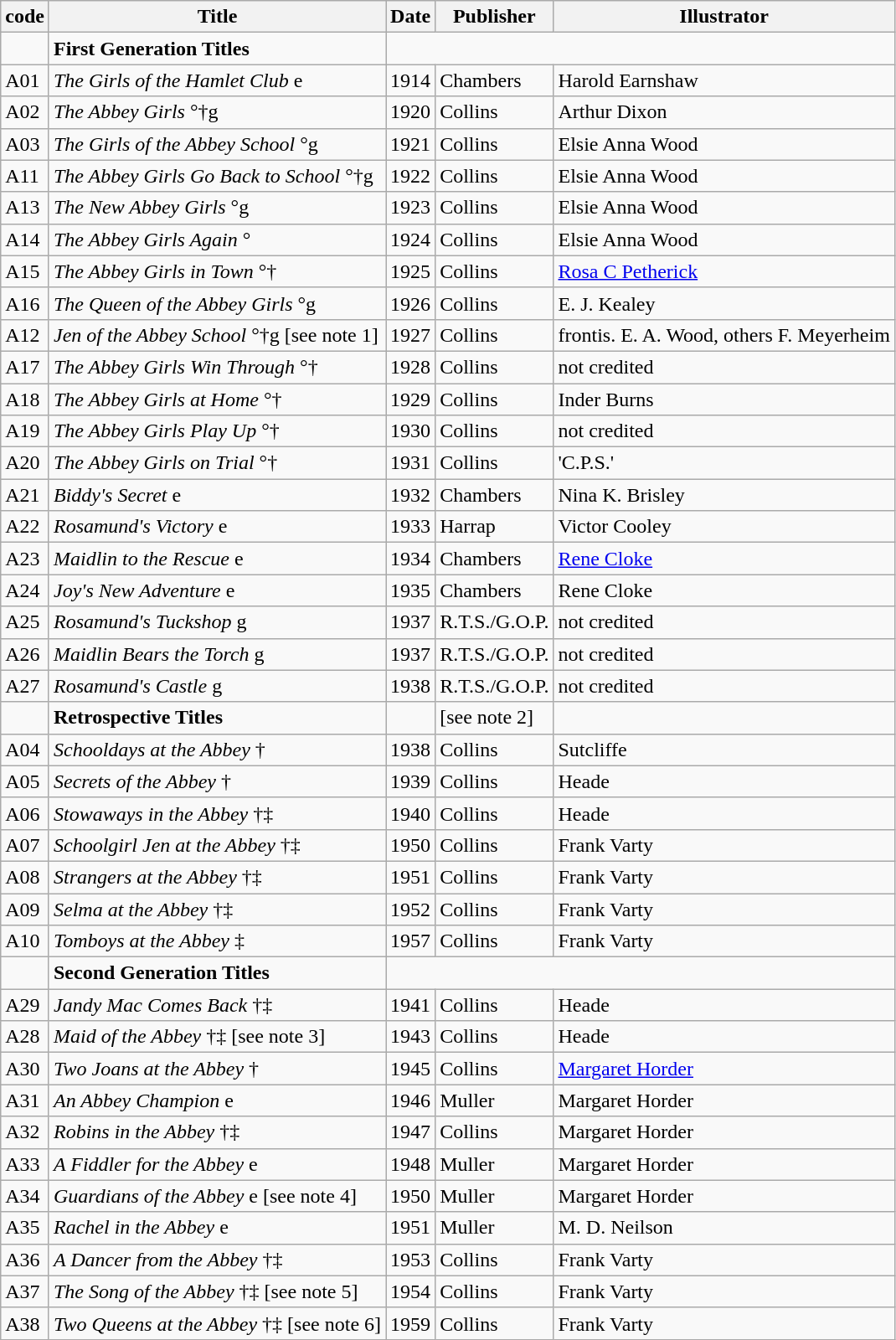<table class="wikitable">
<tr>
<th>code</th>
<th>Title</th>
<th>Date</th>
<th>Publisher</th>
<th>Illustrator</th>
</tr>
<tr>
<td></td>
<td><strong>First Generation Titles</strong></td>
</tr>
<tr>
<td>A01</td>
<td><em>The Girls of the Hamlet Club</em> e</td>
<td>1914</td>
<td>Chambers</td>
<td>Harold Earnshaw</td>
</tr>
<tr>
<td>A02</td>
<td><em>The Abbey Girls</em> °†g</td>
<td>1920</td>
<td>Collins</td>
<td>Arthur Dixon</td>
</tr>
<tr>
<td>A03</td>
<td><em>The Girls of the Abbey School</em> °g</td>
<td>1921</td>
<td>Collins</td>
<td>Elsie Anna Wood</td>
</tr>
<tr>
<td>A11</td>
<td><em>The Abbey Girls Go Back to School</em> °†g</td>
<td>1922</td>
<td>Collins</td>
<td>Elsie Anna Wood</td>
</tr>
<tr>
<td>A13</td>
<td><em>The New Abbey Girls</em> °g</td>
<td>1923</td>
<td>Collins</td>
<td>Elsie Anna Wood</td>
</tr>
<tr>
<td>A14</td>
<td><em>The Abbey Girls Again</em> °</td>
<td>1924</td>
<td>Collins</td>
<td>Elsie Anna Wood</td>
</tr>
<tr>
<td>A15</td>
<td><em>The Abbey Girls in Town</em> °†</td>
<td>1925</td>
<td>Collins</td>
<td><a href='#'>Rosa C Petherick</a></td>
</tr>
<tr>
<td>A16</td>
<td><em>The Queen of the Abbey Girls</em> °g</td>
<td>1926</td>
<td>Collins</td>
<td>E. J. Kealey</td>
</tr>
<tr>
<td>A12</td>
<td><em>Jen of the Abbey School</em> °†g [see note 1]</td>
<td>1927</td>
<td>Collins</td>
<td>frontis. E. A. Wood, others F. Meyerheim</td>
</tr>
<tr>
<td>A17</td>
<td><em>The Abbey Girls Win Through</em> °†</td>
<td>1928</td>
<td>Collins</td>
<td>not credited</td>
</tr>
<tr>
<td>A18</td>
<td><em>The Abbey Girls at Home</em> °†</td>
<td>1929</td>
<td>Collins</td>
<td>Inder Burns</td>
</tr>
<tr>
<td>A19</td>
<td><em>The Abbey Girls Play Up</em> °†</td>
<td>1930</td>
<td>Collins</td>
<td>not credited</td>
</tr>
<tr>
<td>A20</td>
<td><em>The Abbey Girls on Trial</em> °†</td>
<td>1931</td>
<td>Collins</td>
<td>'C.P.S.'</td>
</tr>
<tr>
<td>A21</td>
<td><em>Biddy's Secret</em> e</td>
<td>1932</td>
<td>Chambers</td>
<td>Nina K. Brisley</td>
</tr>
<tr>
<td>A22</td>
<td><em>Rosamund's Victory</em>  e</td>
<td>1933</td>
<td>Harrap</td>
<td>Victor Cooley</td>
</tr>
<tr>
<td>A23</td>
<td><em>Maidlin to the Rescue</em> e</td>
<td>1934</td>
<td>Chambers</td>
<td><a href='#'>Rene Cloke</a></td>
</tr>
<tr>
<td>A24</td>
<td><em>Joy's New Adventure</em> e</td>
<td>1935</td>
<td>Chambers</td>
<td>Rene Cloke</td>
</tr>
<tr>
<td>A25</td>
<td><em>Rosamund's Tuckshop</em> g</td>
<td>1937</td>
<td>R.T.S./G.O.P.</td>
<td>not credited</td>
</tr>
<tr>
<td>A26</td>
<td><em>Maidlin Bears the Torch</em> g</td>
<td>1937</td>
<td>R.T.S./G.O.P.</td>
<td>not credited</td>
</tr>
<tr>
<td>A27</td>
<td><em>Rosamund's Castle</em> g</td>
<td>1938</td>
<td>R.T.S./G.O.P.</td>
<td>not credited</td>
</tr>
<tr>
<td></td>
<td><strong>Retrospective Titles</strong></td>
<td></td>
<td>[see note 2]</td>
</tr>
<tr>
<td>A04</td>
<td><em>Schooldays at the Abbey</em> †</td>
<td>1938</td>
<td>Collins</td>
<td>Sutcliffe</td>
</tr>
<tr>
<td>A05</td>
<td><em>Secrets of the Abbey</em> †</td>
<td>1939</td>
<td>Collins</td>
<td>Heade</td>
</tr>
<tr>
<td>A06</td>
<td><em>Stowaways in the Abbey</em> †‡</td>
<td>1940</td>
<td>Collins</td>
<td>Heade</td>
</tr>
<tr>
<td>A07</td>
<td><em>Schoolgirl Jen at the Abbey</em> †‡</td>
<td>1950</td>
<td>Collins</td>
<td>Frank Varty</td>
</tr>
<tr>
<td>A08</td>
<td><em>Strangers at the Abbey</em> †‡</td>
<td>1951</td>
<td>Collins</td>
<td>Frank Varty</td>
</tr>
<tr>
<td>A09</td>
<td><em>Selma at the Abbey</em> †‡</td>
<td>1952</td>
<td>Collins</td>
<td>Frank Varty</td>
</tr>
<tr>
<td>A10</td>
<td><em>Tomboys at the Abbey</em> ‡</td>
<td>1957</td>
<td>Collins</td>
<td>Frank Varty</td>
</tr>
<tr>
<td></td>
<td><strong>Second Generation Titles</strong></td>
</tr>
<tr>
<td>A29</td>
<td><em>Jandy Mac Comes Back</em> †‡</td>
<td>1941</td>
<td>Collins</td>
<td>Heade</td>
</tr>
<tr>
<td>A28</td>
<td><em>Maid of the Abbey</em> †‡ [see note 3]</td>
<td>1943</td>
<td>Collins</td>
<td>Heade</td>
</tr>
<tr>
<td>A30</td>
<td><em>Two Joans at the Abbey</em> †</td>
<td>1945</td>
<td>Collins</td>
<td><a href='#'>Margaret Horder</a></td>
</tr>
<tr>
<td>A31</td>
<td><em>An Abbey Champion</em> e</td>
<td>1946</td>
<td>Muller</td>
<td>Margaret Horder</td>
</tr>
<tr>
<td>A32</td>
<td><em>Robins in the Abbey</em> †‡</td>
<td>1947</td>
<td>Collins</td>
<td>Margaret Horder</td>
</tr>
<tr>
<td>A33</td>
<td><em>A Fiddler for the Abbey</em> e</td>
<td>1948</td>
<td>Muller</td>
<td>Margaret Horder</td>
</tr>
<tr>
<td>A34</td>
<td><em>Guardians of the Abbey</em> e [see note 4]</td>
<td>1950</td>
<td>Muller</td>
<td>Margaret Horder</td>
</tr>
<tr>
<td>A35</td>
<td><em>Rachel in the Abbey</em> e</td>
<td>1951</td>
<td>Muller</td>
<td>M. D. Neilson</td>
</tr>
<tr>
<td>A36</td>
<td><em>A Dancer from the Abbey</em> †‡</td>
<td>1953</td>
<td>Collins</td>
<td>Frank Varty</td>
</tr>
<tr>
<td>A37</td>
<td><em>The Song of the Abbey</em> †‡ [see note 5]</td>
<td>1954</td>
<td>Collins</td>
<td>Frank Varty</td>
</tr>
<tr>
<td>A38</td>
<td><em>Two Queens at the Abbey</em> †‡ [see note 6]</td>
<td>1959</td>
<td>Collins</td>
<td>Frank Varty</td>
</tr>
</table>
